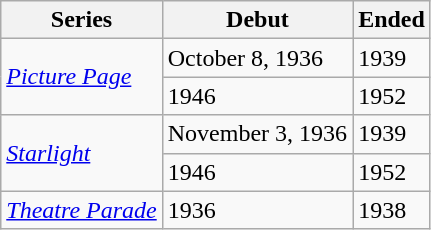<table class="wikitable">
<tr>
<th>Series</th>
<th>Debut</th>
<th>Ended</th>
</tr>
<tr>
<td rowspan="2"><em><a href='#'>Picture Page</a></em></td>
<td>October 8, 1936</td>
<td>1939</td>
</tr>
<tr>
<td>1946</td>
<td>1952</td>
</tr>
<tr>
<td rowspan="2"><em><a href='#'>Starlight</a></em></td>
<td>November 3, 1936</td>
<td>1939</td>
</tr>
<tr>
<td>1946</td>
<td>1952</td>
</tr>
<tr>
<td><em><a href='#'>Theatre Parade</a></em></td>
<td>1936</td>
<td>1938</td>
</tr>
</table>
